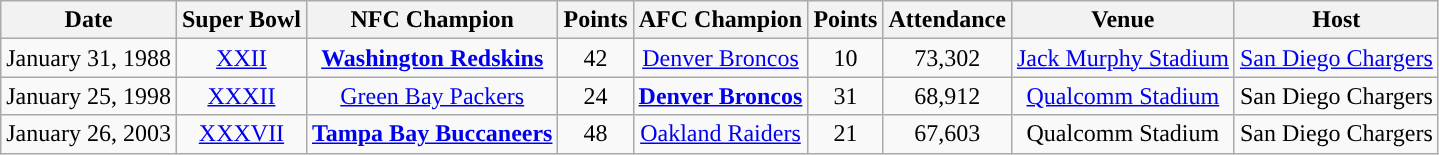<table class="wikitable" style="text-align:center">
<tr>
<th style="text-align:center;">Date</th>
<th style="text-align:center;">Super Bowl</th>
<th style="text-align:center;">NFC Champion</th>
<th style="text-align:center;">Points</th>
<th style="text-align:center;">AFC Champion</th>
<th style="text-align:center;">Points</th>
<th style="text-align:center;">Attendance</th>
<th style="text-align:center;">Venue</th>
<th style="text-align:center;">Host</th>
</tr>
<tr>
<td>January 31, 1988</td>
<td><a href='#'>XXII</a></td>
<td><strong><a href='#'>Washington Redskins</a></strong></td>
<td>42</td>
<td><a href='#'>Denver Broncos</a></td>
<td>10</td>
<td>73,302</td>
<td><a href='#'>Jack Murphy Stadium</a></td>
<td><a href='#'>San Diego Chargers</a></td>
</tr>
<tr>
<td>January 25, 1998</td>
<td><a href='#'>XXXII</a></td>
<td><a href='#'>Green Bay Packers</a></td>
<td>24</td>
<td><strong><a href='#'>Denver Broncos</a></strong></td>
<td>31</td>
<td>68,912</td>
<td><a href='#'>Qualcomm Stadium</a></td>
<td>San Diego Chargers</td>
</tr>
<tr>
<td>January 26, 2003</td>
<td><a href='#'>XXXVII</a></td>
<td><strong><a href='#'>Tampa Bay Buccaneers</a></strong></td>
<td>48</td>
<td><a href='#'>Oakland Raiders</a></td>
<td>21</td>
<td>67,603</td>
<td>Qualcomm Stadium</td>
<td>San Diego Chargers</td>
</tr>
</table>
